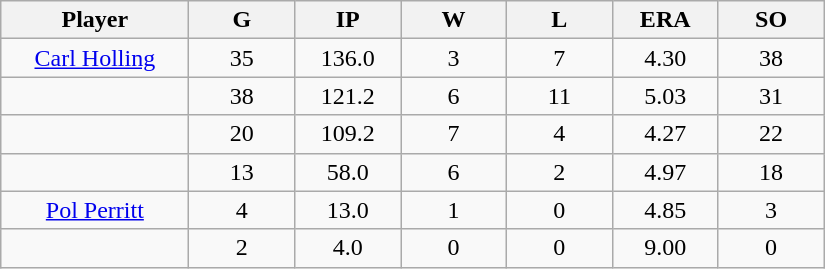<table class="wikitable sortable">
<tr>
<th bgcolor="#DDDDFF" width="16%">Player</th>
<th bgcolor="#DDDDFF" width="9%">G</th>
<th bgcolor="#DDDDFF" width="9%">IP</th>
<th bgcolor="#DDDDFF" width="9%">W</th>
<th bgcolor="#DDDDFF" width="9%">L</th>
<th bgcolor="#DDDDFF" width="9%">ERA</th>
<th bgcolor="#DDDDFF" width="9%">SO</th>
</tr>
<tr align="center">
<td><a href='#'>Carl Holling</a></td>
<td>35</td>
<td>136.0</td>
<td>3</td>
<td>7</td>
<td>4.30</td>
<td>38</td>
</tr>
<tr align=center>
<td></td>
<td>38</td>
<td>121.2</td>
<td>6</td>
<td>11</td>
<td>5.03</td>
<td>31</td>
</tr>
<tr align="center">
<td></td>
<td>20</td>
<td>109.2</td>
<td>7</td>
<td>4</td>
<td>4.27</td>
<td>22</td>
</tr>
<tr align="center">
<td></td>
<td>13</td>
<td>58.0</td>
<td>6</td>
<td>2</td>
<td>4.97</td>
<td>18</td>
</tr>
<tr align="center">
<td><a href='#'>Pol Perritt</a></td>
<td>4</td>
<td>13.0</td>
<td>1</td>
<td>0</td>
<td>4.85</td>
<td>3</td>
</tr>
<tr align=center>
<td></td>
<td>2</td>
<td>4.0</td>
<td>0</td>
<td>0</td>
<td>9.00</td>
<td>0</td>
</tr>
</table>
